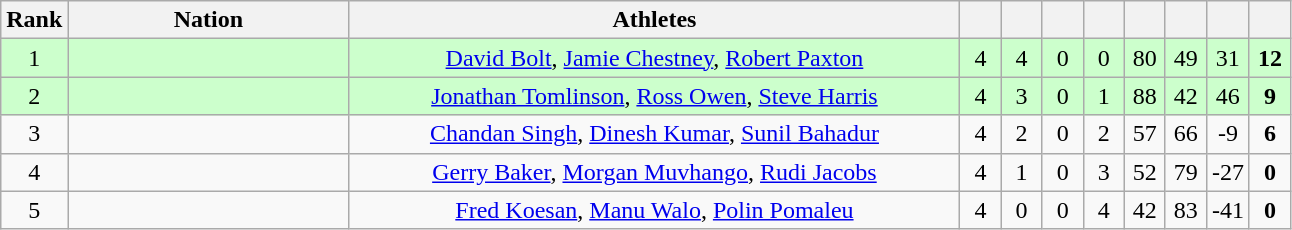<table class=wikitable style="text-align:center">
<tr>
<th width=20>Rank</th>
<th width=180>Nation</th>
<th width=400>Athletes</th>
<th width=20></th>
<th width=20></th>
<th width=20></th>
<th width=20></th>
<th width=20></th>
<th width=20></th>
<th width=20></th>
<th width=20></th>
</tr>
<tr bgcolor="#ccffcc">
<td>1</td>
<td align=left></td>
<td><a href='#'>David Bolt</a>, <a href='#'>Jamie Chestney</a>, <a href='#'>Robert Paxton</a></td>
<td>4</td>
<td>4</td>
<td>0</td>
<td>0</td>
<td>80</td>
<td>49</td>
<td>31</td>
<td><strong>12</strong></td>
</tr>
<tr bgcolor="#ccffcc">
<td>2</td>
<td align=left></td>
<td><a href='#'>Jonathan Tomlinson</a>, <a href='#'>Ross Owen</a>, <a href='#'>Steve Harris</a></td>
<td>4</td>
<td>3</td>
<td>0</td>
<td>1</td>
<td>88</td>
<td>42</td>
<td>46</td>
<td><strong>9</strong></td>
</tr>
<tr>
<td>3</td>
<td align=left></td>
<td><a href='#'>Chandan Singh</a>, <a href='#'>Dinesh Kumar</a>, <a href='#'>Sunil Bahadur</a></td>
<td>4</td>
<td>2</td>
<td>0</td>
<td>2</td>
<td>57</td>
<td>66</td>
<td>-9</td>
<td><strong>6</strong></td>
</tr>
<tr>
<td>4</td>
<td align=left></td>
<td><a href='#'>Gerry Baker</a>, <a href='#'>Morgan Muvhango</a>, <a href='#'>Rudi Jacobs</a></td>
<td>4</td>
<td>1</td>
<td>0</td>
<td>3</td>
<td>52</td>
<td>79</td>
<td>-27</td>
<td><strong>0</strong></td>
</tr>
<tr>
<td>5</td>
<td align=left></td>
<td><a href='#'>Fred Koesan</a>, <a href='#'>Manu Walo</a>, <a href='#'>Polin Pomaleu</a></td>
<td>4</td>
<td>0</td>
<td>0</td>
<td>4</td>
<td>42</td>
<td>83</td>
<td>-41</td>
<td><strong>0</strong></td>
</tr>
</table>
